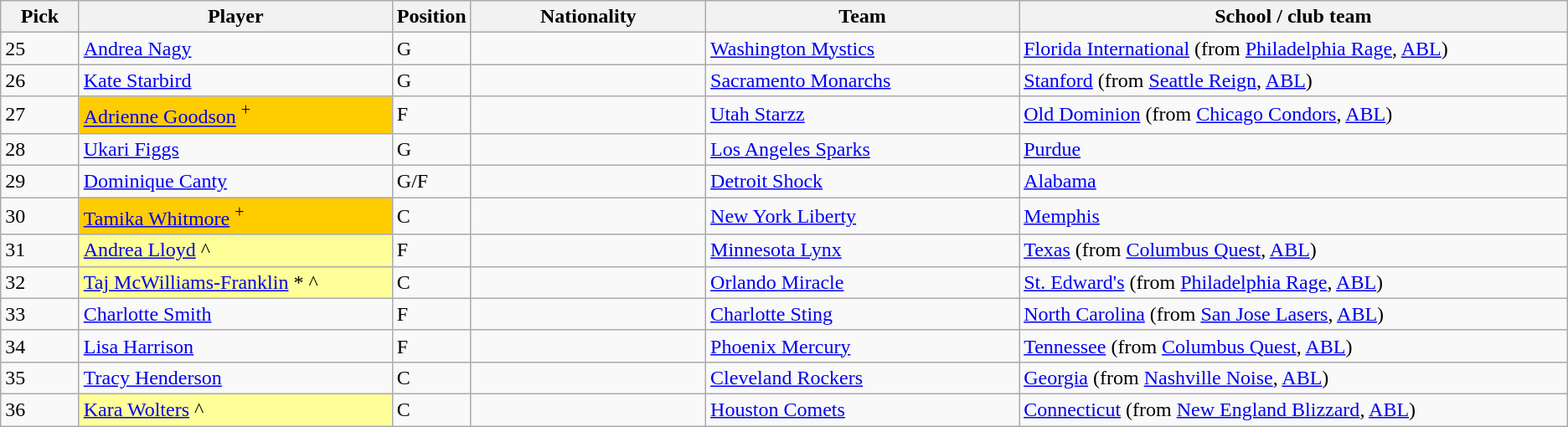<table class="wikitable sortable">
<tr>
<th style="width:5%;">Pick</th>
<th style="width:20%;">Player</th>
<th style="width:5%;">Position</th>
<th style="width:15%;">Nationality</th>
<th style="width:20%;">Team</th>
<th style="width:35%;">School / club team</th>
</tr>
<tr>
<td>25</td>
<td><a href='#'>Andrea Nagy</a></td>
<td>G</td>
<td></td>
<td><a href='#'>Washington Mystics</a></td>
<td><a href='#'>Florida International</a> (from <a href='#'>Philadelphia Rage</a>, <a href='#'>ABL</a>)</td>
</tr>
<tr>
<td>26</td>
<td><a href='#'>Kate Starbird</a></td>
<td>G</td>
<td></td>
<td><a href='#'>Sacramento Monarchs</a></td>
<td><a href='#'>Stanford</a> (from <a href='#'>Seattle Reign</a>, <a href='#'>ABL</a>)</td>
</tr>
<tr>
<td>27</td>
<td bgcolor="#FFCC00"><a href='#'>Adrienne Goodson</a> <sup>+</sup></td>
<td>F</td>
<td></td>
<td><a href='#'>Utah Starzz</a></td>
<td><a href='#'>Old Dominion</a> (from <a href='#'>Chicago Condors</a>, <a href='#'>ABL</a>)</td>
</tr>
<tr>
<td>28</td>
<td><a href='#'>Ukari Figgs</a></td>
<td>G</td>
<td></td>
<td><a href='#'>Los Angeles Sparks</a></td>
<td><a href='#'>Purdue</a></td>
</tr>
<tr>
<td>29</td>
<td><a href='#'>Dominique Canty</a></td>
<td>G/F</td>
<td></td>
<td><a href='#'>Detroit Shock</a></td>
<td><a href='#'>Alabama</a></td>
</tr>
<tr>
<td>30</td>
<td bgcolor="#FFCC00"><a href='#'>Tamika Whitmore</a> <sup>+</sup></td>
<td>C</td>
<td></td>
<td><a href='#'>New York Liberty</a></td>
<td><a href='#'>Memphis</a></td>
</tr>
<tr>
<td>31</td>
<td bgcolor=#FFFF99><a href='#'>Andrea Lloyd</a> ^</td>
<td>F</td>
<td></td>
<td><a href='#'>Minnesota Lynx</a></td>
<td><a href='#'>Texas</a> (from <a href='#'>Columbus Quest</a>, <a href='#'>ABL</a>)</td>
</tr>
<tr>
<td>32</td>
<td bgcolor="#FFFF99"><a href='#'>Taj McWilliams-Franklin</a> * ^</td>
<td>C</td>
<td></td>
<td><a href='#'>Orlando Miracle</a></td>
<td><a href='#'>St. Edward's</a> (from <a href='#'>Philadelphia Rage</a>, <a href='#'>ABL</a>)</td>
</tr>
<tr>
<td>33</td>
<td><a href='#'>Charlotte Smith</a></td>
<td>F</td>
<td></td>
<td><a href='#'>Charlotte Sting</a></td>
<td><a href='#'>North Carolina</a> (from <a href='#'>San Jose Lasers</a>, <a href='#'>ABL</a>)</td>
</tr>
<tr>
<td>34</td>
<td><a href='#'>Lisa Harrison</a></td>
<td>F</td>
<td></td>
<td><a href='#'>Phoenix Mercury</a></td>
<td><a href='#'>Tennessee</a> (from <a href='#'>Columbus Quest</a>, <a href='#'>ABL</a>)</td>
</tr>
<tr>
<td>35</td>
<td><a href='#'>Tracy Henderson</a></td>
<td>C</td>
<td></td>
<td><a href='#'>Cleveland Rockers</a></td>
<td><a href='#'>Georgia</a> (from <a href='#'>Nashville Noise</a>, <a href='#'>ABL</a>)</td>
</tr>
<tr>
<td>36</td>
<td bgcolor="#FFFF99"><a href='#'>Kara Wolters</a> ^</td>
<td>C</td>
<td></td>
<td><a href='#'>Houston Comets</a></td>
<td><a href='#'>Connecticut</a> (from <a href='#'>New England Blizzard</a>, <a href='#'>ABL</a>)</td>
</tr>
</table>
